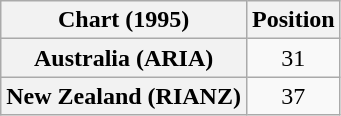<table class="wikitable sortable plainrowheaders" style="text-align:center">
<tr>
<th>Chart (1995)</th>
<th>Position</th>
</tr>
<tr>
<th scope="row">Australia (ARIA)</th>
<td>31</td>
</tr>
<tr>
<th scope="row">New Zealand (RIANZ)</th>
<td>37</td>
</tr>
</table>
